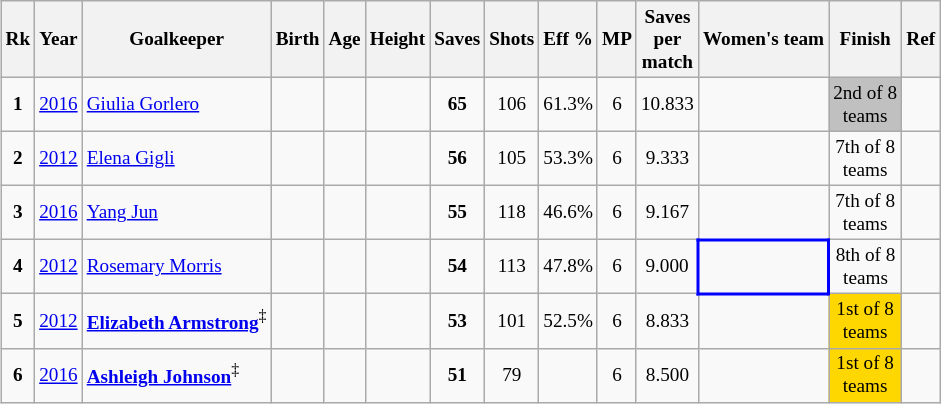<table class="wikitable sortable" style="text-align: center; font-size: 80%; margin-left: 1em;">
<tr>
<th>Rk</th>
<th>Year</th>
<th>Goalkeeper</th>
<th>Birth</th>
<th>Age</th>
<th>Height</th>
<th>Saves</th>
<th>Shots</th>
<th>Eff %</th>
<th>MP</th>
<th>Saves<br>per<br>match</th>
<th>Women's team</th>
<th>Finish</th>
<th class="unsortable">Ref</th>
</tr>
<tr>
<td><strong>1</strong></td>
<td><a href='#'>2016</a></td>
<td style="text-align: left;" data-sort-value="Gorlero, Giulia"><a href='#'>Giulia Gorlero</a></td>
<td></td>
<td></td>
<td></td>
<td><strong>65</strong></td>
<td>106</td>
<td>61.3%</td>
<td>6</td>
<td>10.833</td>
<td style="text-align: left;"></td>
<td style="background-color: silver;">2nd of 8<br>teams</td>
<td></td>
</tr>
<tr>
<td><strong>2</strong></td>
<td><a href='#'>2012</a></td>
<td style="text-align: left;" data-sort-value="Gigli, Elena"><a href='#'>Elena Gigli</a></td>
<td></td>
<td></td>
<td></td>
<td><strong>56</strong></td>
<td>105</td>
<td>53.3%</td>
<td>6</td>
<td>9.333</td>
<td style="text-align: left;"></td>
<td>7th of 8<br>teams</td>
<td></td>
</tr>
<tr>
<td><strong>3</strong></td>
<td><a href='#'>2016</a></td>
<td style="text-align: left;" data-sort-value="Yang, Jun"><a href='#'>Yang Jun</a></td>
<td></td>
<td></td>
<td></td>
<td><strong>55</strong></td>
<td>118</td>
<td>46.6%</td>
<td>6</td>
<td>9.167</td>
<td style="text-align: left;"></td>
<td>7th of 8<br>teams</td>
<td></td>
</tr>
<tr>
<td><strong>4</strong></td>
<td><a href='#'>2012</a></td>
<td style="text-align: left;" data-sort-value="Morris, Rosemary"><a href='#'>Rosemary Morris</a></td>
<td></td>
<td></td>
<td></td>
<td><strong>54</strong></td>
<td>113</td>
<td>47.8%</td>
<td>6</td>
<td>9.000</td>
<td style="border: 2px solid blue; text-align: left;"></td>
<td>8th of 8<br>teams</td>
<td></td>
</tr>
<tr>
<td><strong>5</strong></td>
<td><a href='#'>2012</a></td>
<td style="text-align: left;" data-sort-value="Armstrong, Elizabeth"><strong><a href='#'>Elizabeth Armstrong</a></strong><sup>‡</sup></td>
<td></td>
<td></td>
<td></td>
<td><strong>53</strong></td>
<td>101</td>
<td>52.5%</td>
<td>6</td>
<td>8.833</td>
<td style="text-align: left;"></td>
<td style="background-color: gold;">1st of 8<br>teams</td>
<td></td>
</tr>
<tr>
<td><strong>6</strong></td>
<td><a href='#'>2016</a></td>
<td style="text-align: left;" data-sort-value="Johnson, Ashleigh"><strong><a href='#'>Ashleigh Johnson</a></strong><sup>‡</sup></td>
<td></td>
<td></td>
<td></td>
<td><strong>51</strong></td>
<td>79</td>
<td><strong></strong></td>
<td>6</td>
<td>8.500</td>
<td style="text-align: left;"></td>
<td style="background-color: gold;">1st of 8<br>teams</td>
<td></td>
</tr>
</table>
